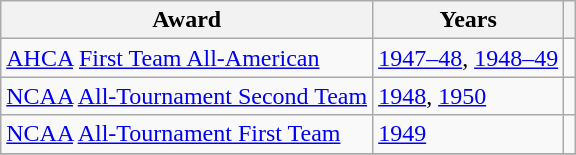<table class="wikitable">
<tr>
<th>Award</th>
<th>Years</th>
<th></th>
</tr>
<tr>
<td><a href='#'>AHCA</a> <a href='#'>First Team All-American</a></td>
<td><a href='#'>1947–48</a>, <a href='#'>1948–49</a></td>
<td></td>
</tr>
<tr>
<td><a href='#'>NCAA</a> <a href='#'>All-Tournament Second Team</a></td>
<td><a href='#'>1948</a>, <a href='#'>1950</a></td>
<td></td>
</tr>
<tr>
<td><a href='#'>NCAA</a> <a href='#'>All-Tournament First Team</a></td>
<td><a href='#'>1949</a></td>
<td></td>
</tr>
<tr>
</tr>
</table>
